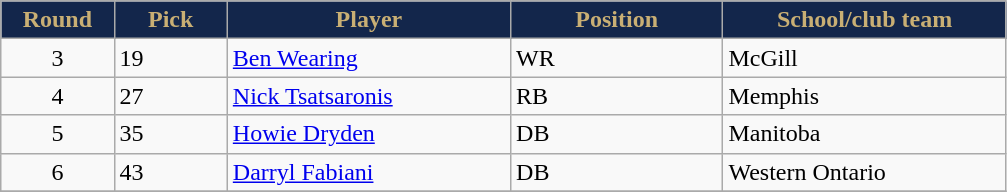<table class="wikitable sortable sortable">
<tr>
<th style="background:#13264B;color:#C9AF74;" width="8%">Round</th>
<th style="background:#13264B;color:#C9AF74;" width="8%">Pick</th>
<th style="background:#13264B;color:#C9AF74;" width="20%">Player</th>
<th style="background:#13264B;color:#C9AF74;" width="15%">Position</th>
<th style="background:#13264B;color:#C9AF74;" width="20%">School/club team</th>
</tr>
<tr>
<td align=center>3</td>
<td>19</td>
<td><a href='#'>Ben Wearing</a></td>
<td>WR</td>
<td>McGill</td>
</tr>
<tr>
<td align=center>4</td>
<td>27</td>
<td><a href='#'>Nick Tsatsaronis</a></td>
<td>RB</td>
<td>Memphis</td>
</tr>
<tr>
<td align=center>5</td>
<td>35</td>
<td><a href='#'>Howie Dryden</a></td>
<td>DB</td>
<td>Manitoba</td>
</tr>
<tr>
<td align=center>6</td>
<td>43</td>
<td><a href='#'>Darryl Fabiani</a></td>
<td>DB</td>
<td>Western Ontario</td>
</tr>
<tr>
</tr>
</table>
